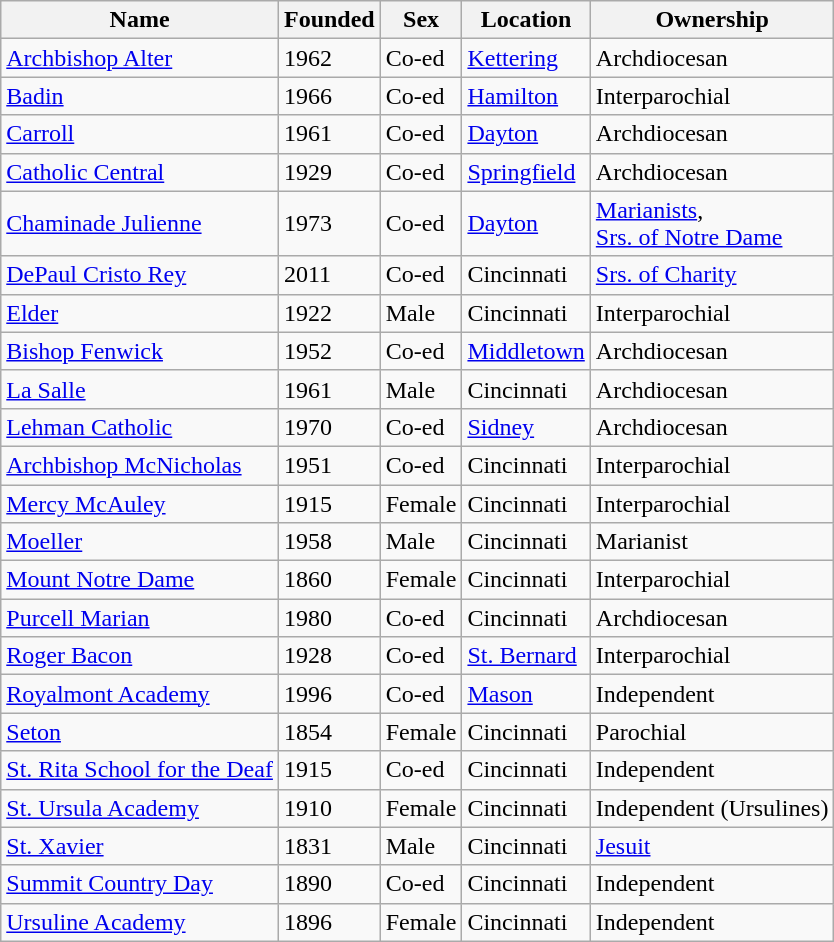<table class="wikitable sortable">
<tr>
<th>Name</th>
<th>Founded</th>
<th>Sex</th>
<th>Location</th>
<th>Ownership</th>
</tr>
<tr>
<td><a href='#'>Archbishop Alter</a></td>
<td>1962</td>
<td>Co-ed</td>
<td><a href='#'>Kettering</a></td>
<td>Archdiocesan</td>
</tr>
<tr>
<td><a href='#'>Badin</a></td>
<td>1966</td>
<td>Co-ed</td>
<td><a href='#'>Hamilton</a></td>
<td>Interparochial</td>
</tr>
<tr>
<td><a href='#'>Carroll</a></td>
<td>1961</td>
<td>Co-ed</td>
<td><a href='#'>Dayton</a></td>
<td>Archdiocesan</td>
</tr>
<tr>
<td><a href='#'>Catholic Central</a></td>
<td>1929</td>
<td>Co-ed</td>
<td><a href='#'>Springfield</a></td>
<td>Archdiocesan</td>
</tr>
<tr>
<td><a href='#'>Chaminade Julienne</a></td>
<td>1973</td>
<td>Co-ed</td>
<td><a href='#'>Dayton</a></td>
<td><a href='#'>Marianists</a>,<br><a href='#'>Srs. of Notre Dame</a></td>
</tr>
<tr>
<td><a href='#'>DePaul Cristo Rey</a></td>
<td>2011</td>
<td>Co-ed</td>
<td>Cincinnati</td>
<td><a href='#'>Srs. of Charity</a></td>
</tr>
<tr>
<td><a href='#'>Elder</a></td>
<td>1922</td>
<td>Male</td>
<td>Cincinnati</td>
<td>Interparochial</td>
</tr>
<tr>
<td><a href='#'>Bishop Fenwick</a></td>
<td>1952</td>
<td>Co-ed</td>
<td><a href='#'>Middletown</a></td>
<td>Archdiocesan</td>
</tr>
<tr>
<td><a href='#'>La Salle</a></td>
<td>1961</td>
<td>Male</td>
<td>Cincinnati</td>
<td>Archdiocesan</td>
</tr>
<tr>
<td><a href='#'>Lehman Catholic</a></td>
<td>1970</td>
<td>Co-ed</td>
<td><a href='#'>Sidney</a></td>
<td>Archdiocesan</td>
</tr>
<tr>
<td><a href='#'>Archbishop McNicholas</a></td>
<td>1951</td>
<td>Co-ed</td>
<td>Cincinnati</td>
<td>Interparochial</td>
</tr>
<tr>
<td><a href='#'>Mercy McAuley</a></td>
<td>1915</td>
<td>Female</td>
<td>Cincinnati</td>
<td>Interparochial</td>
</tr>
<tr>
<td><a href='#'>Moeller</a></td>
<td>1958</td>
<td>Male</td>
<td>Cincinnati</td>
<td>Marianist</td>
</tr>
<tr>
<td><a href='#'>Mount Notre Dame</a></td>
<td>1860</td>
<td>Female</td>
<td>Cincinnati</td>
<td>Interparochial</td>
</tr>
<tr>
<td><a href='#'>Purcell Marian</a></td>
<td>1980</td>
<td>Co-ed</td>
<td>Cincinnati</td>
<td>Archdiocesan</td>
</tr>
<tr>
<td><a href='#'>Roger Bacon</a></td>
<td>1928</td>
<td>Co-ed</td>
<td><a href='#'>St. Bernard</a></td>
<td>Interparochial</td>
</tr>
<tr>
<td><a href='#'>Royalmont Academy</a></td>
<td>1996</td>
<td>Co-ed</td>
<td><a href='#'>Mason</a></td>
<td>Independent</td>
</tr>
<tr>
<td><a href='#'>Seton</a></td>
<td>1854</td>
<td>Female</td>
<td>Cincinnati</td>
<td>Parochial</td>
</tr>
<tr>
<td><a href='#'>St. Rita School for the Deaf</a></td>
<td>1915</td>
<td>Co-ed</td>
<td>Cincinnati</td>
<td>Independent</td>
</tr>
<tr>
<td><a href='#'>St. Ursula Academy</a></td>
<td>1910</td>
<td>Female</td>
<td>Cincinnati</td>
<td>Independent (Ursulines)</td>
</tr>
<tr>
<td><a href='#'>St. Xavier</a></td>
<td>1831</td>
<td>Male</td>
<td>Cincinnati</td>
<td><a href='#'>Jesuit</a></td>
</tr>
<tr>
<td><a href='#'>Summit Country Day</a></td>
<td>1890</td>
<td>Co-ed</td>
<td>Cincinnati</td>
<td>Independent</td>
</tr>
<tr>
<td><a href='#'>Ursuline Academy</a></td>
<td>1896</td>
<td>Female</td>
<td>Cincinnati</td>
<td>Independent</td>
</tr>
</table>
